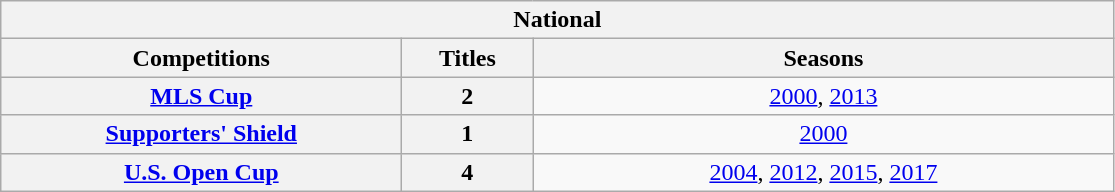<table class="wikitable">
<tr>
<th colspan="4">National</th>
</tr>
<tr>
<th style="width:260px">Competitions</th>
<th style="width:80px">Titles</th>
<th style="width:380px">Seasons</th>
</tr>
<tr>
<th style="text-align:center"><a href='#'>MLS Cup</a></th>
<th>2</th>
<td style="text-align:center"><a href='#'>2000</a>, <a href='#'>2013</a></td>
</tr>
<tr>
<th style="text-align:center"><a href='#'>Supporters' Shield</a></th>
<th>1</th>
<td style="text-align:center"><a href='#'>2000</a></td>
</tr>
<tr>
<th style="text-align:center"><a href='#'>U.S. Open Cup</a></th>
<th>4</th>
<td style="text-align:center"><a href='#'>2004</a>, <a href='#'>2012</a>, <a href='#'>2015</a>, <a href='#'>2017</a></td>
</tr>
</table>
